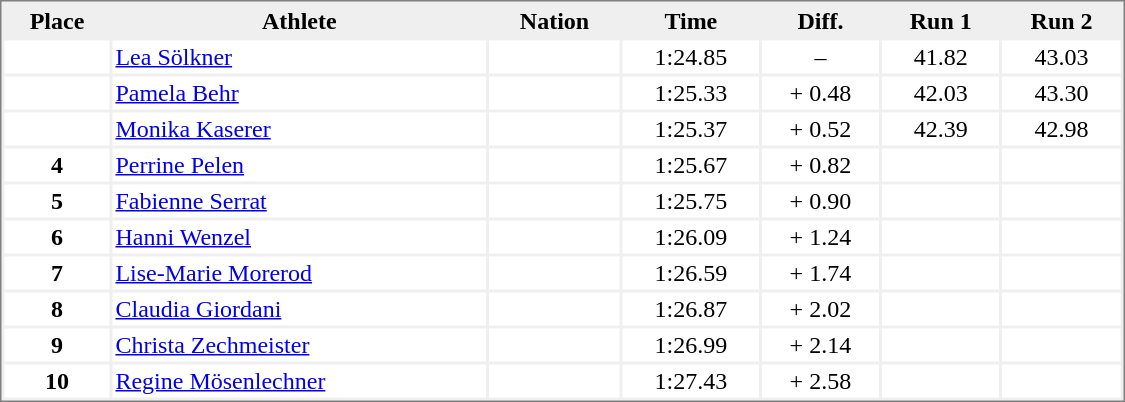<table style="border-style:solid;border-width:1px;border-color:#808080;background-color:#EFEFEF" cellspacing="2" cellpadding="2" width="750px">
<tr bgcolor="#EFEFEF">
<th>Place</th>
<th>Athlete</th>
<th>Nation</th>
<th>Time</th>
<th>Diff.</th>
<th>Run 1</th>
<th>Run 2</th>
</tr>
<tr align="center" valign="top" bgcolor="#FFFFFF">
<th></th>
<td align="left"><a href='#'>Lea Sölkner</a></td>
<td align="left"></td>
<td>1:24.85</td>
<td>–</td>
<td>41.82</td>
<td>43.03</td>
</tr>
<tr align="center" valign="top" bgcolor="#FFFFFF">
<th></th>
<td align="left"><a href='#'>Pamela Behr</a></td>
<td align="left"></td>
<td>1:25.33</td>
<td>+ 0.48</td>
<td>42.03</td>
<td>43.30</td>
</tr>
<tr align="center" valign="top" bgcolor="#FFFFFF">
<th></th>
<td align="left"><a href='#'>Monika Kaserer</a></td>
<td align="left"></td>
<td>1:25.37</td>
<td>+ 0.52</td>
<td>42.39</td>
<td>42.98</td>
</tr>
<tr align="center" valign="top" bgcolor="#FFFFFF">
<th>4</th>
<td align="left"><a href='#'>Perrine Pelen</a></td>
<td align="left"></td>
<td>1:25.67</td>
<td>+ 0.82</td>
<td></td>
<td></td>
</tr>
<tr align="center" valign="top" bgcolor="#FFFFFF">
<th>5</th>
<td align="left"><a href='#'>Fabienne Serrat</a></td>
<td align="left"></td>
<td>1:25.75</td>
<td>+ 0.90</td>
<td></td>
<td></td>
</tr>
<tr align="center" valign="top" bgcolor="#FFFFFF">
<th>6</th>
<td align="left"><a href='#'>Hanni Wenzel</a></td>
<td align="left"></td>
<td>1:26.09</td>
<td>+ 1.24</td>
<td></td>
<td></td>
</tr>
<tr align="center" valign="top" bgcolor="#FFFFFF">
<th>7</th>
<td align="left"><a href='#'>Lise-Marie Morerod</a></td>
<td align="left"></td>
<td>1:26.59</td>
<td>+ 1.74</td>
<td></td>
<td></td>
</tr>
<tr align="center" valign="top" bgcolor="#FFFFFF">
<th>8</th>
<td align="left"><a href='#'>Claudia Giordani</a></td>
<td align="left"></td>
<td>1:26.87</td>
<td>+ 2.02</td>
<td></td>
<td></td>
</tr>
<tr align="center" valign="top" bgcolor="#FFFFFF">
<th>9</th>
<td align="left"><a href='#'>Christa Zechmeister</a></td>
<td align="left"></td>
<td>1:26.99</td>
<td>+ 2.14</td>
<td></td>
<td></td>
</tr>
<tr align="center" valign="top" bgcolor="#FFFFFF">
<th>10</th>
<td align="left"><a href='#'>Regine Mösenlechner</a></td>
<td align="left"></td>
<td>1:27.43</td>
<td>+ 2.58</td>
<td></td>
<td></td>
</tr>
</table>
